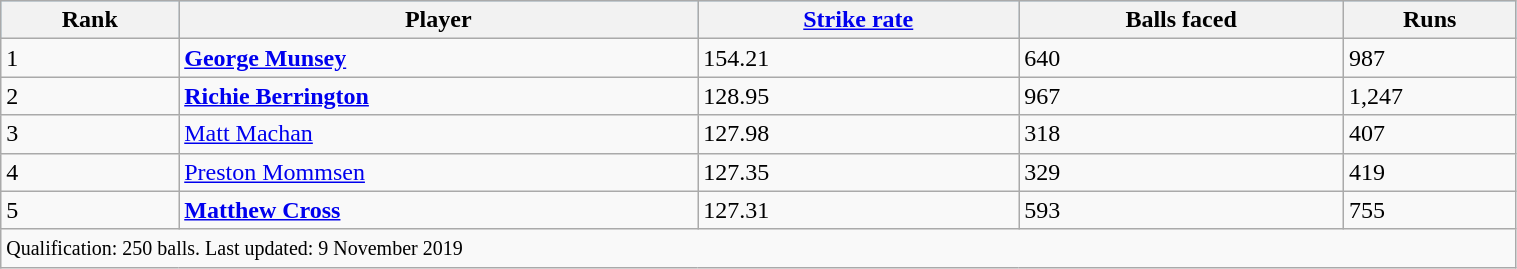<table class="wikitable" style="width:80%;">
<tr style="background:#87cefa;">
<th>Rank</th>
<th>Player</th>
<th><a href='#'>Strike rate</a></th>
<th>Balls faced</th>
<th>Runs</th>
</tr>
<tr>
<td>1</td>
<td><strong><a href='#'>George Munsey</a></strong></td>
<td>154.21</td>
<td>640</td>
<td>987</td>
</tr>
<tr>
<td>2</td>
<td><strong><a href='#'>Richie Berrington</a></strong></td>
<td>128.95</td>
<td>967</td>
<td>1,247</td>
</tr>
<tr>
<td>3</td>
<td><a href='#'>Matt Machan</a></td>
<td>127.98</td>
<td>318</td>
<td>407</td>
</tr>
<tr>
<td>4</td>
<td><a href='#'>Preston Mommsen</a></td>
<td>127.35</td>
<td>329</td>
<td>419</td>
</tr>
<tr>
<td>5</td>
<td><strong><a href='#'>Matthew Cross</a></strong></td>
<td>127.31</td>
<td>593</td>
<td>755</td>
</tr>
<tr>
<td colspan=6><small>Qualification: 250 balls. Last updated: 9 November 2019</small></td>
</tr>
</table>
